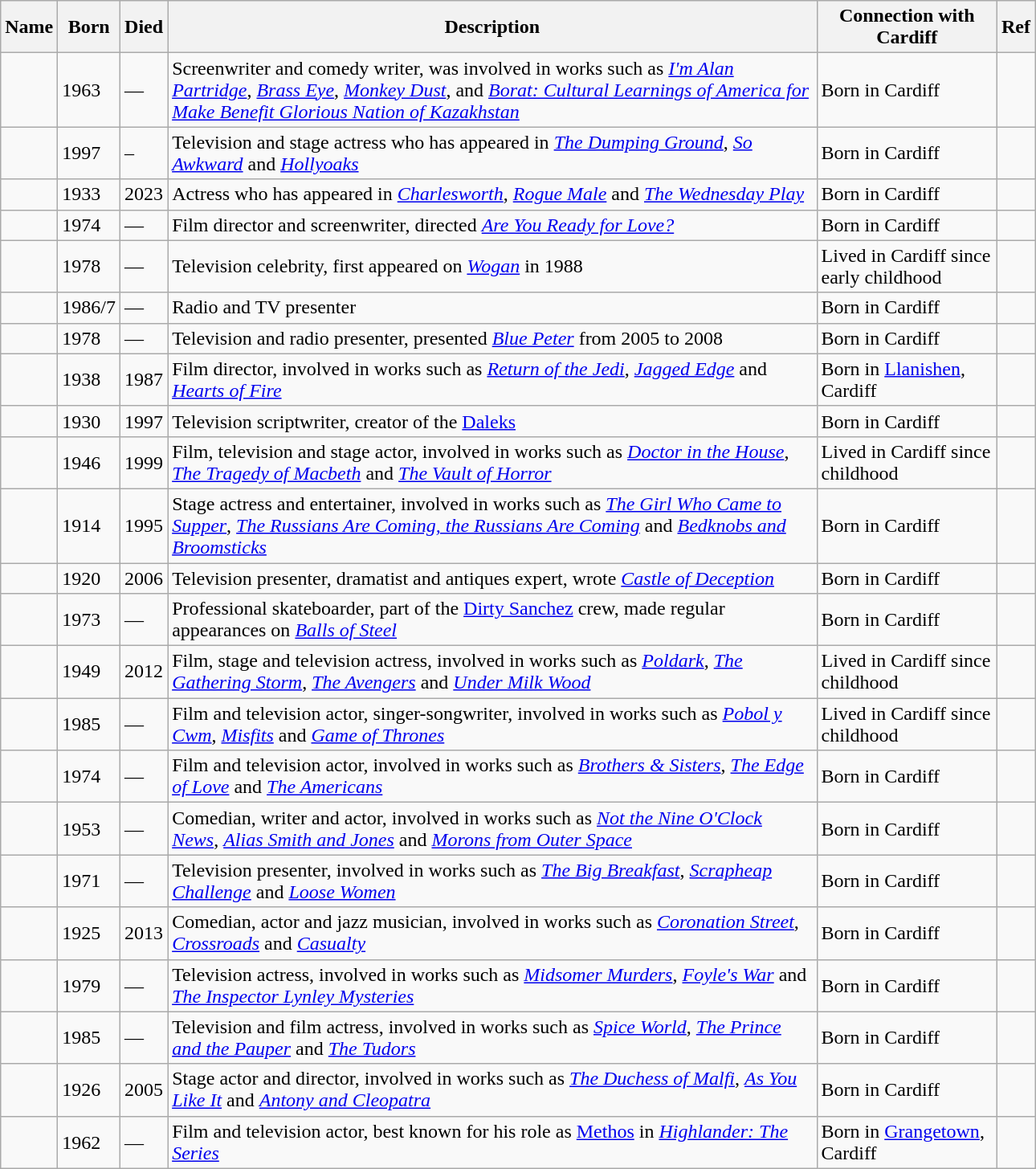<table class="sortable wikitable" style="text-align: left; width: 68%;">
<tr>
<th scope="col">Name</th>
<th scope="col">Born</th>
<th scope="col">Died</th>
<th scope="col">Description</th>
<th scope="col">Connection with Cardiff</th>
<th scope="col"><abbr>Ref</abbr></th>
</tr>
<tr>
<td></td>
<td>1963</td>
<td>—</td>
<td>Screenwriter and comedy writer, was involved in works such as <em><a href='#'>I'm Alan Partridge</a></em>, <em><a href='#'>Brass Eye</a></em>, <em><a href='#'>Monkey Dust</a></em>, and <em><a href='#'>Borat: Cultural Learnings of America for Make Benefit Glorious Nation of Kazakhstan</a></em></td>
<td>Born in Cardiff</td>
<td></td>
</tr>
<tr>
<td></td>
<td>1997</td>
<td>–</td>
<td>Television and stage actress who has appeared in <em><a href='#'>The Dumping Ground</a></em>, <em><a href='#'>So Awkward</a></em> and <em><a href='#'>Hollyoaks</a></em></td>
<td>Born in Cardiff</td>
<td></td>
</tr>
<tr>
<td></td>
<td>1933</td>
<td>2023</td>
<td>Actress who has appeared in <em><a href='#'>Charlesworth</a></em>, <em><a href='#'>Rogue Male</a></em> and <em><a href='#'>The Wednesday Play</a></em></td>
<td>Born in Cardiff</td>
<td></td>
</tr>
<tr>
<td></td>
<td>1974</td>
<td>—</td>
<td>Film director and screenwriter, directed <em><a href='#'>Are You Ready for Love?</a></em></td>
<td>Born in Cardiff</td>
<td></td>
</tr>
<tr>
<td></td>
<td>1978</td>
<td>—</td>
<td>Television celebrity, first appeared on <em><a href='#'>Wogan</a></em> in 1988</td>
<td>Lived in Cardiff since early childhood</td>
<td></td>
</tr>
<tr>
<td></td>
<td>1986/7</td>
<td>—</td>
<td>Radio and TV presenter</td>
<td>Born in Cardiff</td>
<td></td>
</tr>
<tr>
<td></td>
<td>1978</td>
<td>—</td>
<td>Television and radio presenter, presented <em><a href='#'>Blue Peter</a></em> from 2005 to 2008</td>
<td>Born in Cardiff</td>
<td></td>
</tr>
<tr>
<td></td>
<td>1938</td>
<td>1987</td>
<td>Film director, involved in works such as <em><a href='#'>Return of the Jedi</a></em>, <em><a href='#'>Jagged Edge</a></em> and <em><a href='#'>Hearts of Fire</a></em></td>
<td>Born in <a href='#'>Llanishen</a>, Cardiff</td>
<td></td>
</tr>
<tr>
<td></td>
<td>1930</td>
<td>1997</td>
<td>Television scriptwriter, creator of the <a href='#'>Daleks</a></td>
<td>Born in Cardiff</td>
<td></td>
</tr>
<tr>
<td></td>
<td>1946</td>
<td>1999</td>
<td>Film, television and stage actor, involved in works such as <em><a href='#'>Doctor in the House</a></em>, <em><a href='#'>The Tragedy of Macbeth</a></em> and <em><a href='#'>The Vault of Horror</a></em></td>
<td>Lived in Cardiff since childhood</td>
<td></td>
</tr>
<tr>
<td></td>
<td>1914</td>
<td>1995</td>
<td>Stage actress and entertainer, involved in works such as <em><a href='#'>The Girl Who Came to Supper</a></em>, <em><a href='#'>The Russians Are Coming, the Russians Are Coming</a></em> and <em><a href='#'>Bedknobs and Broomsticks</a></em></td>
<td>Born in Cardiff</td>
<td></td>
</tr>
<tr>
<td></td>
<td>1920</td>
<td>2006</td>
<td>Television presenter, dramatist and antiques expert, wrote <em><a href='#'>Castle of Deception</a></em></td>
<td>Born in Cardiff</td>
<td></td>
</tr>
<tr>
<td></td>
<td>1973</td>
<td>—</td>
<td>Professional skateboarder, part of the <a href='#'>Dirty Sanchez</a> crew, made regular appearances on <em><a href='#'>Balls of Steel</a></em></td>
<td>Born in Cardiff</td>
<td></td>
</tr>
<tr>
<td></td>
<td>1949</td>
<td>2012</td>
<td>Film, stage and television actress, involved in works such as <em><a href='#'>Poldark</a></em>, <em><a href='#'>The Gathering Storm</a></em>, <em><a href='#'>The Avengers</a></em> and <em><a href='#'>Under Milk Wood</a></em></td>
<td>Lived in Cardiff since childhood</td>
<td></td>
</tr>
<tr>
<td></td>
<td>1985</td>
<td>—</td>
<td>Film and television actor, singer-songwriter, involved in works such as <em><a href='#'>Pobol y Cwm</a></em>, <em><a href='#'>Misfits</a></em> and <em><a href='#'>Game of Thrones</a></em></td>
<td>Lived in Cardiff since childhood</td>
<td></td>
</tr>
<tr>
<td></td>
<td>1974</td>
<td>—</td>
<td>Film and television actor, involved in works such as <em><a href='#'>Brothers & Sisters</a></em>, <em><a href='#'>The Edge of Love</a></em> and <em><a href='#'>The Americans</a></em></td>
<td>Born in Cardiff</td>
<td></td>
</tr>
<tr>
<td></td>
<td>1953</td>
<td>—</td>
<td>Comedian, writer and actor, involved in works such as <em><a href='#'>Not the Nine O'Clock News</a></em>, <em><a href='#'>Alias Smith and Jones</a></em> and <em><a href='#'>Morons from Outer Space</a></em></td>
<td>Born in Cardiff</td>
<td></td>
</tr>
<tr>
<td></td>
<td>1971</td>
<td>—</td>
<td>Television presenter, involved in works such as <em><a href='#'>The Big Breakfast</a></em>, <em><a href='#'>Scrapheap Challenge</a></em> and <em><a href='#'>Loose Women</a></em></td>
<td>Born in Cardiff</td>
<td></td>
</tr>
<tr>
<td></td>
<td>1925</td>
<td>2013</td>
<td>Comedian, actor and jazz musician, involved in works such as <em><a href='#'>Coronation Street</a></em>, <em><a href='#'>Crossroads</a></em> and <em><a href='#'>Casualty</a></em></td>
<td>Born in Cardiff</td>
<td></td>
</tr>
<tr>
<td></td>
<td>1979</td>
<td>—</td>
<td>Television actress, involved in works such as <em><a href='#'>Midsomer Murders</a></em>, <em><a href='#'>Foyle's War</a></em> and <em><a href='#'>The Inspector Lynley Mysteries</a></em></td>
<td>Born in Cardiff</td>
<td></td>
</tr>
<tr>
<td></td>
<td>1985</td>
<td>—</td>
<td>Television and film actress, involved in works such as <em><a href='#'>Spice World</a></em>, <em><a href='#'>The Prince and the Pauper</a></em> and <em><a href='#'>The Tudors</a></em></td>
<td>Born in Cardiff</td>
<td></td>
</tr>
<tr>
<td></td>
<td>1926</td>
<td>2005</td>
<td>Stage actor and director, involved in works such as <em><a href='#'>The Duchess of Malfi</a></em>, <em><a href='#'>As You Like It</a></em> and <em><a href='#'>Antony and Cleopatra</a></em></td>
<td>Born in Cardiff</td>
<td></td>
</tr>
<tr>
<td></td>
<td>1962</td>
<td>—</td>
<td>Film and television actor, best known for his role as <a href='#'>Methos</a> in <em><a href='#'>Highlander: The Series</a></em></td>
<td>Born in <a href='#'>Grangetown</a>, Cardiff</td>
<td></td>
</tr>
</table>
